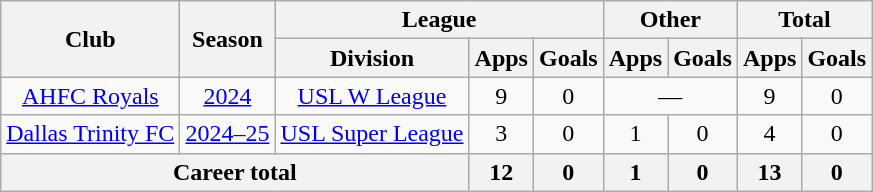<table class="wikitable" style="text-align:center">
<tr>
<th rowspan="2">Club</th>
<th rowspan="2">Season</th>
<th colspan="3">League</th>
<th colspan="2">Other</th>
<th colspan="2">Total</th>
</tr>
<tr>
<th>Division</th>
<th>Apps</th>
<th>Goals</th>
<th>Apps</th>
<th>Goals</th>
<th>Apps</th>
<th>Goals</th>
</tr>
<tr>
<td><a href='#'>AHFC Royals</a></td>
<td><a href='#'>2024</a></td>
<td><a href='#'>USL W League</a></td>
<td>9</td>
<td>0</td>
<td colspan="2">—</td>
<td>9</td>
<td>0</td>
</tr>
<tr>
<td><a href='#'>Dallas Trinity FC</a></td>
<td><a href='#'>2024–25</a></td>
<td><a href='#'>USL Super League</a></td>
<td>3</td>
<td>0</td>
<td>1</td>
<td>0</td>
<td>4</td>
<td>0</td>
</tr>
<tr>
<th colspan="3">Career total</th>
<th>12</th>
<th>0</th>
<th>1</th>
<th>0</th>
<th>13</th>
<th>0</th>
</tr>
</table>
